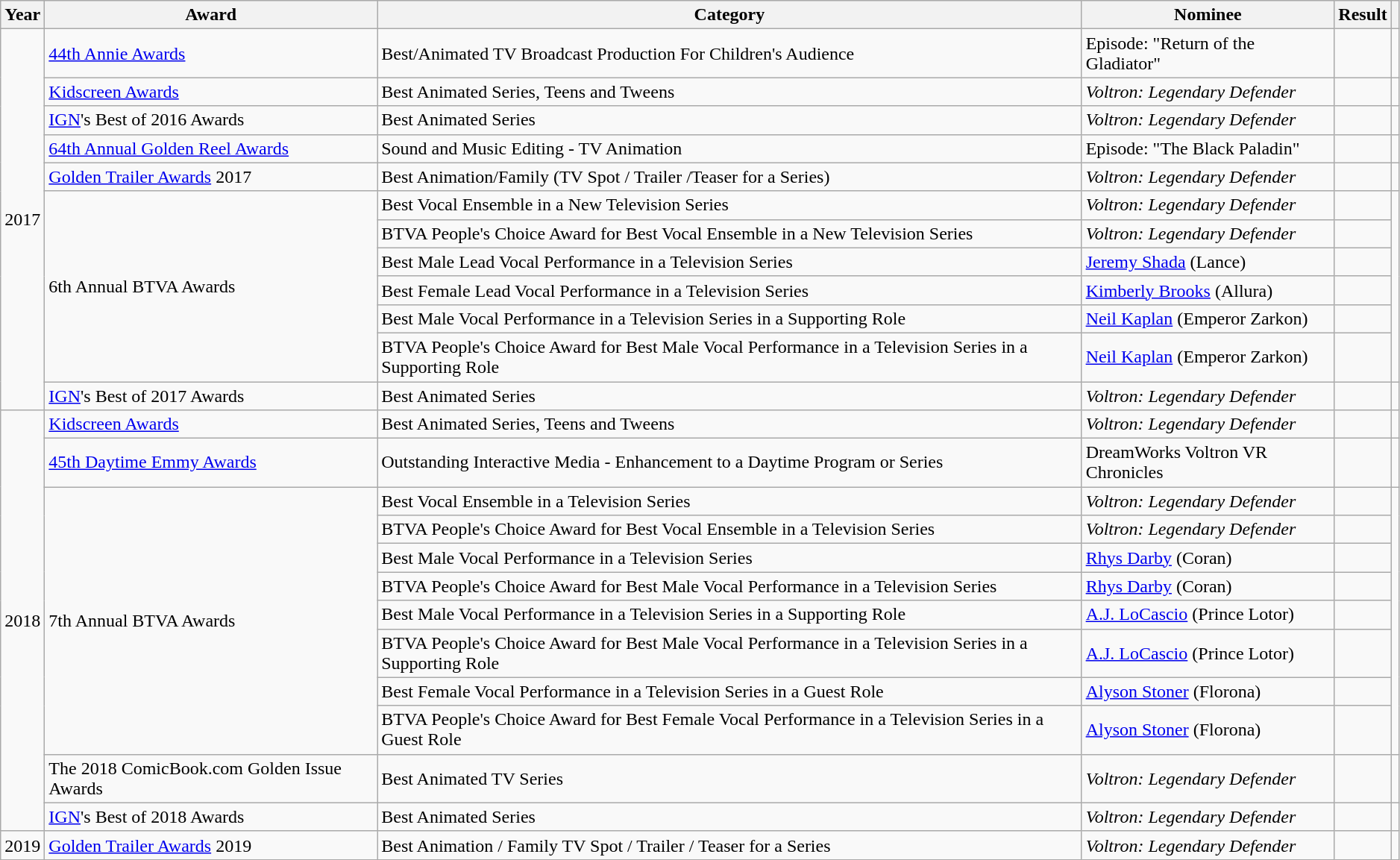<table class="wikitable"  style="width:99%">
<tr>
<th>Year</th>
<th>Award</th>
<th>Category</th>
<th>Nominee</th>
<th>Result</th>
<th></th>
</tr>
<tr>
<td rowspan="12">2017</td>
<td><a href='#'>44th Annie Awards</a></td>
<td>Best/Animated TV Broadcast Production For Children's Audience</td>
<td>Episode: "Return of the Gladiator"</td>
<td></td>
<td></td>
</tr>
<tr>
<td><a href='#'>Kidscreen Awards</a></td>
<td>Best Animated Series, Teens and Tweens</td>
<td><em>Voltron: Legendary Defender</em></td>
<td></td>
<td></td>
</tr>
<tr>
<td><a href='#'>IGN</a>'s Best of 2016 Awards</td>
<td>Best Animated Series</td>
<td><em>Voltron: Legendary Defender</em></td>
<td></td>
<td></td>
</tr>
<tr>
<td><a href='#'>64th Annual Golden Reel Awards</a></td>
<td>Sound and Music Editing - TV Animation</td>
<td>Episode: "The Black Paladin"</td>
<td></td>
<td></td>
</tr>
<tr>
<td><a href='#'>Golden Trailer Awards</a> 2017</td>
<td>Best Animation/Family (TV Spot / Trailer /Teaser for a Series)</td>
<td><em>Voltron: Legendary Defender</em></td>
<td></td>
<td></td>
</tr>
<tr>
<td rowspan="6">6th Annual BTVA Awards</td>
<td>Best Vocal Ensemble in a New Television Series</td>
<td><em>Voltron: Legendary Defender</em></td>
<td></td>
<td rowspan="6"></td>
</tr>
<tr>
<td>BTVA People's Choice Award for Best Vocal Ensemble in a New Television Series</td>
<td><em>Voltron: Legendary Defender</em></td>
<td></td>
</tr>
<tr>
<td>Best Male Lead Vocal Performance in a Television Series</td>
<td><a href='#'>Jeremy Shada</a> (Lance)</td>
<td></td>
</tr>
<tr>
<td>Best Female Lead Vocal Performance in a Television Series</td>
<td><a href='#'>Kimberly Brooks</a> (Allura)</td>
<td></td>
</tr>
<tr>
<td>Best Male Vocal Performance in a Television Series in a Supporting Role</td>
<td><a href='#'>Neil Kaplan</a> (Emperor Zarkon)</td>
<td></td>
</tr>
<tr>
<td>BTVA People's Choice Award for Best Male Vocal Performance in a Television Series in a Supporting Role</td>
<td><a href='#'>Neil Kaplan</a> (Emperor Zarkon)</td>
<td></td>
</tr>
<tr>
<td><a href='#'>IGN</a>'s Best of 2017 Awards</td>
<td>Best Animated Series</td>
<td><em>Voltron: Legendary Defender</em></td>
<td></td>
<td></td>
</tr>
<tr>
<td rowspan="12">2018</td>
<td><a href='#'>Kidscreen Awards</a></td>
<td>Best Animated Series, Teens and Tweens</td>
<td><em>Voltron: Legendary Defender</em></td>
<td></td>
<td></td>
</tr>
<tr>
<td><a href='#'>45th Daytime Emmy Awards</a></td>
<td>Outstanding Interactive Media - Enhancement to a Daytime Program or Series</td>
<td>DreamWorks Voltron VR Chronicles</td>
<td></td>
<td></td>
</tr>
<tr>
<td rowspan="8">7th Annual BTVA Awards</td>
<td>Best Vocal Ensemble in a Television Series</td>
<td><em>Voltron: Legendary Defender</em></td>
<td></td>
<td rowspan="8"></td>
</tr>
<tr>
<td>BTVA People's Choice Award for Best Vocal Ensemble in a Television Series</td>
<td><em>Voltron: Legendary Defender</em></td>
<td></td>
</tr>
<tr>
<td>Best Male Vocal Performance in a Television Series</td>
<td><a href='#'>Rhys Darby</a> (Coran)</td>
<td></td>
</tr>
<tr>
<td>BTVA People's Choice Award for Best Male Vocal Performance in a Television Series</td>
<td><a href='#'>Rhys Darby</a> (Coran)</td>
<td></td>
</tr>
<tr>
<td>Best Male Vocal Performance in a Television Series in a Supporting Role</td>
<td><a href='#'>A.J. LoCascio</a> (Prince Lotor)</td>
<td></td>
</tr>
<tr>
<td>BTVA People's Choice Award for Best Male Vocal Performance in a Television Series in a Supporting Role</td>
<td><a href='#'>A.J. LoCascio</a> (Prince Lotor)</td>
<td></td>
</tr>
<tr>
<td>Best Female Vocal Performance in a Television Series in a Guest Role</td>
<td><a href='#'>Alyson Stoner</a> (Florona)</td>
<td></td>
</tr>
<tr>
<td>BTVA People's Choice Award for Best Female Vocal Performance in a Television Series in a Guest Role</td>
<td><a href='#'>Alyson Stoner</a> (Florona)</td>
<td></td>
</tr>
<tr>
<td>The 2018 ComicBook.com Golden Issue Awards</td>
<td>Best Animated TV Series</td>
<td><em>Voltron: Legendary Defender</em></td>
<td></td>
<td></td>
</tr>
<tr>
<td><a href='#'>IGN</a>'s Best of 2018 Awards</td>
<td>Best Animated Series</td>
<td><em>Voltron: Legendary Defender</em></td>
<td></td>
<td></td>
</tr>
<tr>
<td>2019</td>
<td><a href='#'>Golden Trailer Awards</a> 2019</td>
<td>Best Animation / Family TV Spot / Trailer / Teaser for a Series</td>
<td><em>Voltron: Legendary Defender</em></td>
<td></td>
<td></td>
</tr>
</table>
